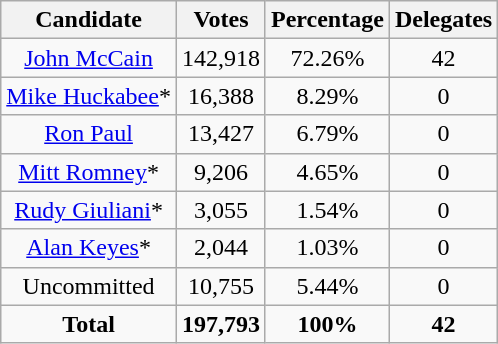<table class="wikitable" style="text-align:center;">
<tr>
<th>Candidate</th>
<th>Votes</th>
<th>Percentage</th>
<th>Delegates</th>
</tr>
<tr>
<td><a href='#'>John McCain</a></td>
<td>142,918</td>
<td>72.26%</td>
<td>42</td>
</tr>
<tr>
<td><a href='#'>Mike Huckabee</a>*</td>
<td>16,388</td>
<td>8.29%</td>
<td>0</td>
</tr>
<tr>
<td><a href='#'>Ron Paul</a></td>
<td>13,427</td>
<td>6.79%</td>
<td>0</td>
</tr>
<tr>
<td><a href='#'>Mitt Romney</a>*</td>
<td>9,206</td>
<td>4.65%</td>
<td>0</td>
</tr>
<tr>
<td><a href='#'>Rudy Giuliani</a>*</td>
<td>3,055</td>
<td>1.54%</td>
<td>0</td>
</tr>
<tr>
<td><a href='#'>Alan Keyes</a>*</td>
<td>2,044</td>
<td>1.03%</td>
<td>0</td>
</tr>
<tr>
<td>Uncommitted</td>
<td>10,755</td>
<td>5.44%</td>
<td>0</td>
</tr>
<tr>
<td><strong>Total</strong></td>
<td><strong>197,793</strong></td>
<td><strong>100%</strong></td>
<td><strong>42</strong></td>
</tr>
</table>
